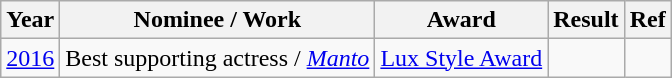<table class="wikitable">
<tr>
<th>Year</th>
<th>Nominee / Work</th>
<th>Award</th>
<th>Result</th>
<th>Ref</th>
</tr>
<tr>
<td><a href='#'>2016</a></td>
<td>Best supporting actress / <em><a href='#'>Manto</a></em></td>
<td><a href='#'>Lux Style Award</a></td>
<td></td>
<td></td>
</tr>
</table>
